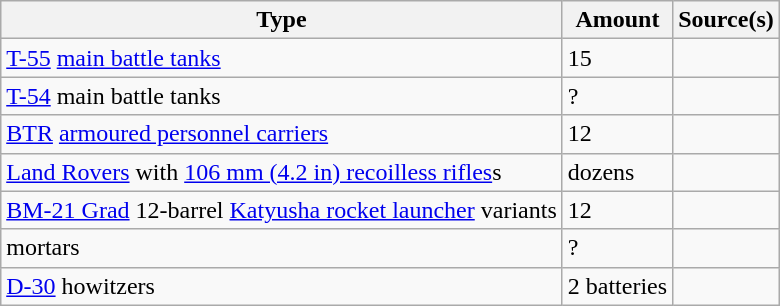<table class="wikitable" align="right">
<tr>
<th>Type</th>
<th>Amount</th>
<th>Source(s)</th>
</tr>
<tr>
<td><a href='#'>T-55</a> <a href='#'>main battle tanks</a></td>
<td>15</td>
<td></td>
</tr>
<tr>
<td><a href='#'>T-54</a> main battle tanks</td>
<td>?</td>
<td></td>
</tr>
<tr>
<td><a href='#'>BTR</a> <a href='#'>armoured personnel carriers</a></td>
<td>12</td>
<td></td>
</tr>
<tr>
<td><a href='#'>Land Rovers</a> with <a href='#'>106 mm (4.2 in) recoilless rifles</a>s</td>
<td>dozens</td>
<td></td>
</tr>
<tr>
<td><a href='#'>BM-21 Grad</a> 12-barrel <a href='#'>Katyusha rocket launcher</a> variants</td>
<td>12</td>
<td></td>
</tr>
<tr>
<td> mortars</td>
<td>?</td>
<td></td>
</tr>
<tr>
<td><a href='#'>D-30</a> howitzers</td>
<td>2 batteries</td>
<td></td>
</tr>
</table>
